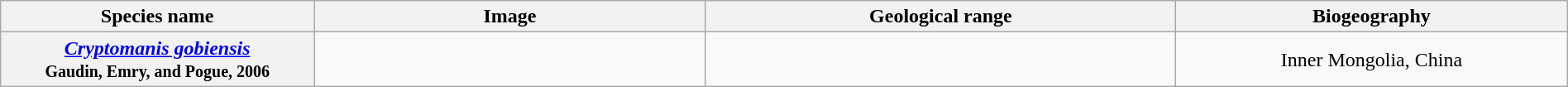<table class="wikitable" style="width:100%; text-align:center">
<tr>
<th scope="col" style="width:20%; min-width:180px;">Species name</th>
<th scope="col" style="width:25%;">Image</th>
<th scope="col" style="width:30%; min-width:180px;">Geological range</th>
<th scope="col" style="width:25%;">Biogeography</th>
</tr>
<tr>
<th scope="row"><em><a href='#'>Cryptomanis gobiensis</a></em><br><small>Gaudin, Emry, and Pogue, 2006</small></th>
<td></td>
<td></td>
<td>Inner Mongolia, China</td>
</tr>
</table>
